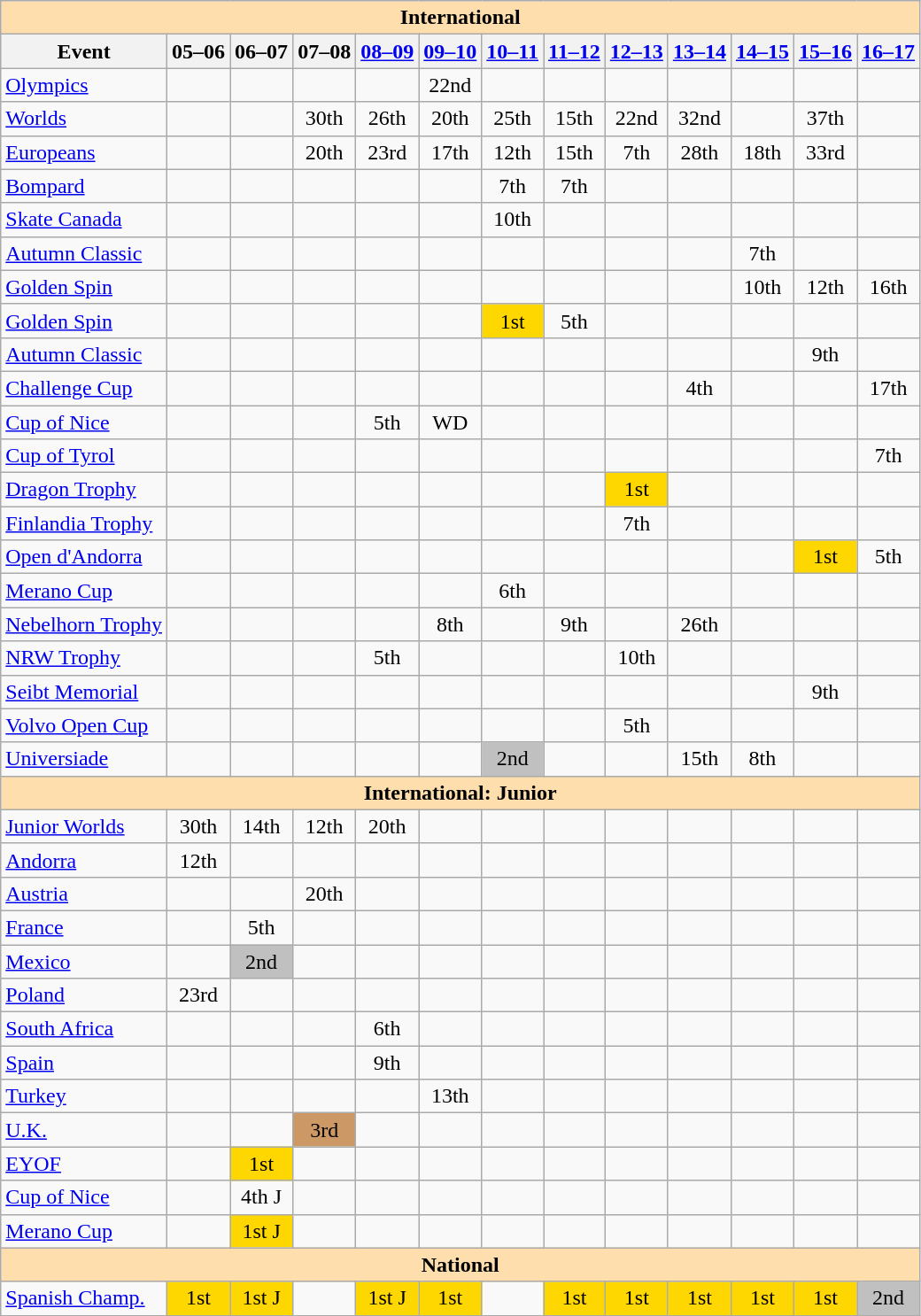<table class="wikitable" style="text-align:center">
<tr>
<th style="background-color: #ffdead; " colspan=13 align=center>International</th>
</tr>
<tr>
<th>Event</th>
<th>05–06</th>
<th>06–07</th>
<th>07–08</th>
<th><a href='#'>08–09</a></th>
<th><a href='#'>09–10</a></th>
<th><a href='#'>10–11</a></th>
<th><a href='#'>11–12</a></th>
<th><a href='#'>12–13</a></th>
<th><a href='#'>13–14</a></th>
<th><a href='#'>14–15</a></th>
<th><a href='#'>15–16</a></th>
<th><a href='#'>16–17</a></th>
</tr>
<tr>
<td align=left><a href='#'>Olympics</a></td>
<td></td>
<td></td>
<td></td>
<td></td>
<td>22nd</td>
<td></td>
<td></td>
<td></td>
<td></td>
<td></td>
<td></td>
<td></td>
</tr>
<tr>
<td align=left><a href='#'>Worlds</a></td>
<td></td>
<td></td>
<td>30th</td>
<td>26th</td>
<td>20th</td>
<td>25th</td>
<td>15th</td>
<td>22nd</td>
<td>32nd</td>
<td></td>
<td>37th</td>
<td></td>
</tr>
<tr>
<td align=left><a href='#'>Europeans</a></td>
<td></td>
<td></td>
<td>20th</td>
<td>23rd</td>
<td>17th</td>
<td>12th</td>
<td>15th</td>
<td>7th</td>
<td>28th</td>
<td>18th</td>
<td>33rd</td>
<td></td>
</tr>
<tr>
<td align=left> <a href='#'>Bompard</a></td>
<td></td>
<td></td>
<td></td>
<td></td>
<td></td>
<td>7th</td>
<td>7th</td>
<td></td>
<td></td>
<td></td>
<td></td>
<td></td>
</tr>
<tr>
<td align=left> <a href='#'>Skate Canada</a></td>
<td></td>
<td></td>
<td></td>
<td></td>
<td></td>
<td>10th</td>
<td></td>
<td></td>
<td></td>
<td></td>
<td></td>
<td></td>
</tr>
<tr>
<td align=left> <a href='#'>Autumn Classic</a></td>
<td></td>
<td></td>
<td></td>
<td></td>
<td></td>
<td></td>
<td></td>
<td></td>
<td></td>
<td>7th</td>
<td></td>
<td></td>
</tr>
<tr>
<td align=left> <a href='#'>Golden Spin</a></td>
<td></td>
<td></td>
<td></td>
<td></td>
<td></td>
<td></td>
<td></td>
<td></td>
<td></td>
<td>10th</td>
<td>12th</td>
<td>16th</td>
</tr>
<tr>
<td align=left><a href='#'>Golden Spin</a></td>
<td></td>
<td></td>
<td></td>
<td></td>
<td></td>
<td bgcolor=gold>1st</td>
<td>5th</td>
<td></td>
<td></td>
<td></td>
<td></td>
<td></td>
</tr>
<tr>
<td align=left><a href='#'>Autumn Classic</a></td>
<td></td>
<td></td>
<td></td>
<td></td>
<td></td>
<td></td>
<td></td>
<td></td>
<td></td>
<td></td>
<td>9th</td>
<td></td>
</tr>
<tr>
<td align=left><a href='#'>Challenge Cup</a></td>
<td></td>
<td></td>
<td></td>
<td></td>
<td></td>
<td></td>
<td></td>
<td></td>
<td>4th</td>
<td></td>
<td></td>
<td>17th</td>
</tr>
<tr>
<td align=left><a href='#'>Cup of Nice</a></td>
<td></td>
<td></td>
<td></td>
<td>5th</td>
<td>WD</td>
<td></td>
<td></td>
<td></td>
<td></td>
<td></td>
<td></td>
<td></td>
</tr>
<tr>
<td align=left><a href='#'>Cup of Tyrol</a></td>
<td></td>
<td></td>
<td></td>
<td></td>
<td></td>
<td></td>
<td></td>
<td></td>
<td></td>
<td></td>
<td></td>
<td>7th</td>
</tr>
<tr>
<td align=left><a href='#'>Dragon Trophy</a></td>
<td></td>
<td></td>
<td></td>
<td></td>
<td></td>
<td></td>
<td></td>
<td bgcolor=gold>1st</td>
<td></td>
<td></td>
<td></td>
<td></td>
</tr>
<tr>
<td align=left><a href='#'>Finlandia Trophy</a></td>
<td></td>
<td></td>
<td></td>
<td></td>
<td></td>
<td></td>
<td></td>
<td>7th</td>
<td></td>
<td></td>
<td></td>
<td></td>
</tr>
<tr>
<td align=left><a href='#'>Open d'Andorra</a></td>
<td></td>
<td></td>
<td></td>
<td></td>
<td></td>
<td></td>
<td></td>
<td></td>
<td></td>
<td></td>
<td bgcolor=gold>1st</td>
<td>5th</td>
</tr>
<tr>
<td align=left><a href='#'>Merano Cup</a></td>
<td></td>
<td></td>
<td></td>
<td></td>
<td></td>
<td>6th</td>
<td></td>
<td></td>
<td></td>
<td></td>
<td></td>
<td></td>
</tr>
<tr>
<td align=left><a href='#'>Nebelhorn Trophy</a></td>
<td></td>
<td></td>
<td></td>
<td></td>
<td>8th</td>
<td></td>
<td>9th</td>
<td></td>
<td>26th</td>
<td></td>
<td></td>
<td></td>
</tr>
<tr>
<td align=left><a href='#'>NRW Trophy</a></td>
<td></td>
<td></td>
<td></td>
<td>5th</td>
<td></td>
<td></td>
<td></td>
<td>10th</td>
<td></td>
<td></td>
<td></td>
<td></td>
</tr>
<tr>
<td align=left><a href='#'>Seibt Memorial</a></td>
<td></td>
<td></td>
<td></td>
<td></td>
<td></td>
<td></td>
<td></td>
<td></td>
<td></td>
<td></td>
<td>9th</td>
<td></td>
</tr>
<tr>
<td align=left><a href='#'>Volvo Open Cup</a></td>
<td></td>
<td></td>
<td></td>
<td></td>
<td></td>
<td></td>
<td></td>
<td>5th</td>
<td></td>
<td></td>
<td></td>
<td></td>
</tr>
<tr>
<td align=left><a href='#'>Universiade</a></td>
<td></td>
<td></td>
<td></td>
<td></td>
<td></td>
<td bgcolor=silver>2nd</td>
<td></td>
<td></td>
<td>15th</td>
<td>8th</td>
<td></td>
<td></td>
</tr>
<tr>
<th style="background-color: #ffdead; " colspan=13 align=center>International: Junior</th>
</tr>
<tr>
<td align=left><a href='#'>Junior Worlds</a></td>
<td>30th</td>
<td>14th</td>
<td>12th</td>
<td>20th</td>
<td></td>
<td></td>
<td></td>
<td></td>
<td></td>
<td></td>
<td></td>
<td></td>
</tr>
<tr>
<td align=left> <a href='#'>Andorra</a></td>
<td>12th</td>
<td></td>
<td></td>
<td></td>
<td></td>
<td></td>
<td></td>
<td></td>
<td></td>
<td></td>
<td></td>
<td></td>
</tr>
<tr>
<td align=left> <a href='#'>Austria</a></td>
<td></td>
<td></td>
<td>20th</td>
<td></td>
<td></td>
<td></td>
<td></td>
<td></td>
<td></td>
<td></td>
<td></td>
<td></td>
</tr>
<tr>
<td align=left> <a href='#'>France</a></td>
<td></td>
<td>5th</td>
<td></td>
<td></td>
<td></td>
<td></td>
<td></td>
<td></td>
<td></td>
<td></td>
<td></td>
<td></td>
</tr>
<tr>
<td align=left> <a href='#'>Mexico</a></td>
<td></td>
<td bgcolor=silver>2nd</td>
<td></td>
<td></td>
<td></td>
<td></td>
<td></td>
<td></td>
<td></td>
<td></td>
<td></td>
<td></td>
</tr>
<tr>
<td align=left> <a href='#'>Poland</a></td>
<td>23rd</td>
<td></td>
<td></td>
<td></td>
<td></td>
<td></td>
<td></td>
<td></td>
<td></td>
<td></td>
<td></td>
<td></td>
</tr>
<tr>
<td align=left> <a href='#'>South Africa</a></td>
<td></td>
<td></td>
<td></td>
<td>6th</td>
<td></td>
<td></td>
<td></td>
<td></td>
<td></td>
<td></td>
<td></td>
<td></td>
</tr>
<tr>
<td align=left> <a href='#'>Spain</a></td>
<td></td>
<td></td>
<td></td>
<td>9th</td>
<td></td>
<td></td>
<td></td>
<td></td>
<td></td>
<td></td>
<td></td>
<td></td>
</tr>
<tr>
<td align=left> <a href='#'>Turkey</a></td>
<td></td>
<td></td>
<td></td>
<td></td>
<td>13th</td>
<td></td>
<td></td>
<td></td>
<td></td>
<td></td>
<td></td>
<td></td>
</tr>
<tr>
<td align=left> <a href='#'>U.K.</a></td>
<td></td>
<td></td>
<td bgcolor=cc9966>3rd</td>
<td></td>
<td></td>
<td></td>
<td></td>
<td></td>
<td></td>
<td></td>
<td></td>
<td></td>
</tr>
<tr>
<td align=left><a href='#'>EYOF</a></td>
<td></td>
<td bgcolor=gold>1st</td>
<td></td>
<td></td>
<td></td>
<td></td>
<td></td>
<td></td>
<td></td>
<td></td>
<td></td>
<td></td>
</tr>
<tr>
<td align=left><a href='#'>Cup of Nice</a></td>
<td></td>
<td>4th J</td>
<td></td>
<td></td>
<td></td>
<td></td>
<td></td>
<td></td>
<td></td>
<td></td>
<td></td>
<td></td>
</tr>
<tr>
<td align=left><a href='#'>Merano Cup</a></td>
<td></td>
<td bgcolor=gold>1st J</td>
<td></td>
<td></td>
<td></td>
<td></td>
<td></td>
<td></td>
<td></td>
<td></td>
<td></td>
<td></td>
</tr>
<tr>
<th style="background-color: #ffdead; " colspan=13 align=center>National</th>
</tr>
<tr>
<td align=left><a href='#'>Spanish Champ.</a></td>
<td bgcolor=gold>1st</td>
<td bgcolor=gold>1st J</td>
<td></td>
<td bgcolor=gold>1st J</td>
<td bgcolor=gold>1st</td>
<td></td>
<td bgcolor=gold>1st</td>
<td bgcolor=gold>1st</td>
<td bgcolor=gold>1st</td>
<td bgcolor=gold>1st</td>
<td bgcolor=gold>1st</td>
<td bgcolor=silver>2nd</td>
</tr>
</table>
